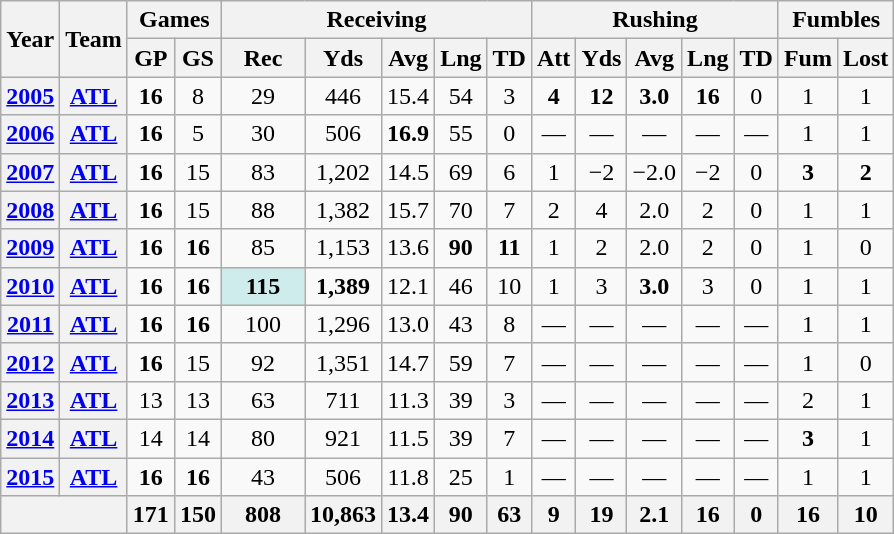<table class=wikitable style="text-align:center;">
<tr>
<th rowspan="2">Year</th>
<th rowspan="2">Team</th>
<th colspan="2">Games</th>
<th colspan="5">Receiving</th>
<th colspan="5">Rushing</th>
<th colspan="2">Fumbles</th>
</tr>
<tr>
<th>GP</th>
<th>GS</th>
<th>Rec</th>
<th>Yds</th>
<th>Avg</th>
<th>Lng</th>
<th>TD</th>
<th>Att</th>
<th>Yds</th>
<th>Avg</th>
<th>Lng</th>
<th>TD</th>
<th>Fum</th>
<th>Lost</th>
</tr>
<tr>
<th><a href='#'>2005</a></th>
<th><a href='#'>ATL</a></th>
<td><strong>16</strong></td>
<td>8</td>
<td>29</td>
<td>446</td>
<td>15.4</td>
<td>54</td>
<td>3</td>
<td><strong>4</strong></td>
<td><strong>12</strong></td>
<td><strong>3.0</strong></td>
<td><strong>16</strong></td>
<td>0</td>
<td>1</td>
<td>1</td>
</tr>
<tr>
<th><a href='#'>2006</a></th>
<th><a href='#'>ATL</a></th>
<td><strong>16</strong></td>
<td>5</td>
<td>30</td>
<td>506</td>
<td><strong>16.9</strong></td>
<td>55</td>
<td>0</td>
<td>—</td>
<td>—</td>
<td>—</td>
<td>—</td>
<td>—</td>
<td>1</td>
<td>1</td>
</tr>
<tr>
<th><a href='#'>2007</a></th>
<th><a href='#'>ATL</a></th>
<td><strong>16</strong></td>
<td>15</td>
<td>83</td>
<td>1,202</td>
<td>14.5</td>
<td>69</td>
<td>6</td>
<td>1</td>
<td>−2</td>
<td>−2.0</td>
<td>−2</td>
<td>0</td>
<td><strong>3</strong></td>
<td><strong>2</strong></td>
</tr>
<tr>
<th><a href='#'>2008</a></th>
<th><a href='#'>ATL</a></th>
<td><strong>16</strong></td>
<td>15</td>
<td>88</td>
<td>1,382</td>
<td>15.7</td>
<td>70</td>
<td>7</td>
<td>2</td>
<td>4</td>
<td>2.0</td>
<td>2</td>
<td>0</td>
<td>1</td>
<td>1</td>
</tr>
<tr>
<th><a href='#'>2009</a></th>
<th><a href='#'>ATL</a></th>
<td><strong>16</strong></td>
<td><strong>16</strong></td>
<td>85</td>
<td>1,153</td>
<td>13.6</td>
<td><strong>90</strong></td>
<td><strong>11</strong></td>
<td>1</td>
<td>2</td>
<td>2.0</td>
<td>2</td>
<td>0</td>
<td>1</td>
<td>0</td>
</tr>
<tr>
<th><a href='#'>2010</a></th>
<th><a href='#'>ATL</a></th>
<td><strong>16</strong></td>
<td><strong>16</strong></td>
<td style="background-color:#cfecec; width:3em;"><strong>115</strong></td>
<td><strong>1,389</strong></td>
<td>12.1</td>
<td>46</td>
<td>10</td>
<td>1</td>
<td>3</td>
<td><strong>3.0</strong></td>
<td>3</td>
<td>0</td>
<td>1</td>
<td>1</td>
</tr>
<tr>
<th><a href='#'>2011</a></th>
<th><a href='#'>ATL</a></th>
<td><strong>16</strong></td>
<td><strong>16</strong></td>
<td>100</td>
<td>1,296</td>
<td>13.0</td>
<td>43</td>
<td>8</td>
<td>—</td>
<td>—</td>
<td>—</td>
<td>—</td>
<td>—</td>
<td>1</td>
<td>1</td>
</tr>
<tr>
<th><a href='#'>2012</a></th>
<th><a href='#'>ATL</a></th>
<td><strong>16</strong></td>
<td>15</td>
<td>92</td>
<td>1,351</td>
<td>14.7</td>
<td>59</td>
<td>7</td>
<td>—</td>
<td>—</td>
<td>—</td>
<td>—</td>
<td>—</td>
<td>1</td>
<td>0</td>
</tr>
<tr>
<th><a href='#'>2013</a></th>
<th><a href='#'>ATL</a></th>
<td>13</td>
<td>13</td>
<td>63</td>
<td>711</td>
<td>11.3</td>
<td>39</td>
<td>3</td>
<td>—</td>
<td>—</td>
<td>—</td>
<td>—</td>
<td>—</td>
<td>2</td>
<td>1</td>
</tr>
<tr>
<th><a href='#'>2014</a></th>
<th><a href='#'>ATL</a></th>
<td>14</td>
<td>14</td>
<td>80</td>
<td>921</td>
<td>11.5</td>
<td>39</td>
<td>7</td>
<td>—</td>
<td>—</td>
<td>—</td>
<td>—</td>
<td>—</td>
<td><strong>3</strong></td>
<td>1</td>
</tr>
<tr>
<th><a href='#'>2015</a></th>
<th><a href='#'>ATL</a></th>
<td><strong>16</strong></td>
<td><strong>16</strong></td>
<td>43</td>
<td>506</td>
<td>11.8</td>
<td>25</td>
<td>1</td>
<td>—</td>
<td>—</td>
<td>—</td>
<td>—</td>
<td>—</td>
<td>1</td>
<td>1</td>
</tr>
<tr>
<th colspan="2"></th>
<th>171</th>
<th>150</th>
<th>808</th>
<th>10,863</th>
<th>13.4</th>
<th>90</th>
<th>63</th>
<th>9</th>
<th>19</th>
<th>2.1</th>
<th>16</th>
<th>0</th>
<th>16</th>
<th>10</th>
</tr>
</table>
